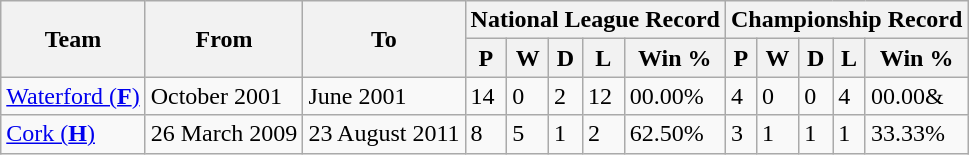<table class="wikitable" style="text-align: centr">
<tr>
<th rowspan="2">Team</th>
<th rowspan="2">From</th>
<th rowspan="2">To</th>
<th colspan="5">National League Record</th>
<th colspan="5">Championship Record</th>
</tr>
<tr>
<th>P</th>
<th>W</th>
<th>D</th>
<th>L</th>
<th>Win %</th>
<th>P</th>
<th>W</th>
<th>D</th>
<th>L</th>
<th>Win %</th>
</tr>
<tr>
<td align=left><a href='#'>Waterford (<strong>F</strong>)</a></td>
<td align=left>October 2001</td>
<td align=left>June 2001</td>
<td>14</td>
<td>0</td>
<td>2</td>
<td>12</td>
<td>00.00%</td>
<td>4</td>
<td>0</td>
<td>0</td>
<td>4</td>
<td>00.00&</td>
</tr>
<tr>
<td align=left><a href='#'>Cork (<strong>H</strong>)</a></td>
<td align=left>26 March 2009</td>
<td align=left>23 August 2011</td>
<td>8</td>
<td>5</td>
<td>1</td>
<td>2</td>
<td>62.50%</td>
<td>3</td>
<td>1</td>
<td>1</td>
<td>1</td>
<td>33.33%</td>
</tr>
</table>
